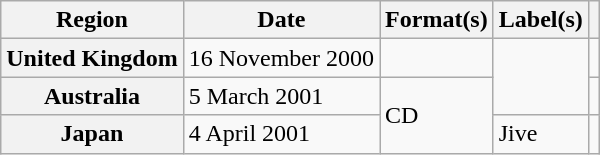<table class="wikitable plainrowheaders">
<tr>
<th scope="col">Region</th>
<th scope="col">Date</th>
<th scope="col">Format(s)</th>
<th scope="col">Label(s)</th>
<th scope="col"></th>
</tr>
<tr>
<th scope="row">United Kingdom</th>
<td>16 November 2000</td>
<td></td>
<td rowspan="2"></td>
<td></td>
</tr>
<tr>
<th scope="row">Australia</th>
<td>5 March 2001</td>
<td rowspan="2">CD</td>
<td></td>
</tr>
<tr>
<th scope="row">Japan</th>
<td>4 April 2001</td>
<td>Jive</td>
<td></td>
</tr>
</table>
